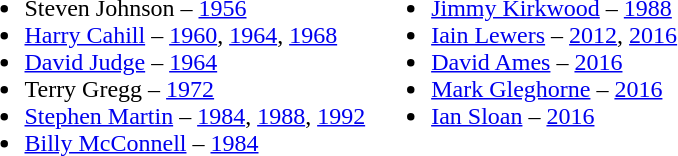<table>
<tr style="vertical-align:top">
<td><br><ul><li>Steven Johnson – <a href='#'>1956</a></li><li><a href='#'>Harry Cahill</a> – <a href='#'>1960</a>, <a href='#'>1964</a>, <a href='#'>1968</a></li><li><a href='#'>David Judge</a> – <a href='#'>1964</a></li><li>Terry Gregg – <a href='#'>1972</a></li><li><a href='#'>Stephen Martin</a> – <a href='#'>1984</a>, <a href='#'>1988</a>, <a href='#'>1992</a></li><li><a href='#'>Billy McConnell</a> – <a href='#'>1984</a></li></ul></td>
<td><br><ul><li><a href='#'>Jimmy Kirkwood</a> – <a href='#'>1988</a></li><li><a href='#'>Iain Lewers</a> – <a href='#'>2012</a>, <a href='#'>2016</a></li><li><a href='#'>David Ames</a> – <a href='#'>2016</a></li><li><a href='#'>Mark Gleghorne</a> – <a href='#'>2016</a></li><li><a href='#'>Ian Sloan</a> – <a href='#'>2016</a></li></ul></td>
</tr>
</table>
